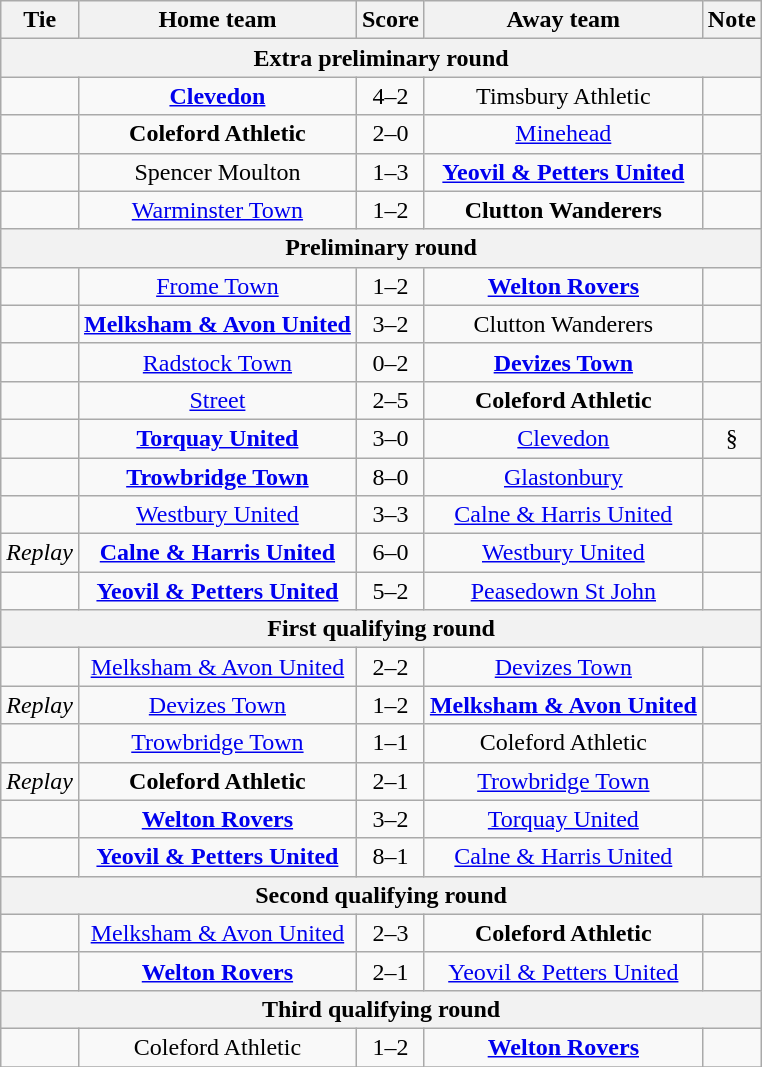<table class="wikitable" style="text-align:center;">
<tr>
<th>Tie</th>
<th>Home team</th>
<th>Score</th>
<th>Away team</th>
<th>Note</th>
</tr>
<tr>
<th colspan=5>Extra preliminary round</th>
</tr>
<tr>
<td></td>
<td><strong><a href='#'>Clevedon</a></strong></td>
<td>4–2</td>
<td>Timsbury Athletic</td>
<td></td>
</tr>
<tr>
<td></td>
<td><strong>Coleford Athletic</strong></td>
<td>2–0</td>
<td><a href='#'>Minehead</a></td>
<td></td>
</tr>
<tr>
<td></td>
<td>Spencer Moulton</td>
<td>1–3</td>
<td><strong><a href='#'>Yeovil & Petters United</a></strong></td>
<td></td>
</tr>
<tr>
<td></td>
<td><a href='#'>Warminster Town</a></td>
<td>1–2</td>
<td><strong>Clutton Wanderers</strong></td>
<td></td>
</tr>
<tr>
<th colspan=5>Preliminary round</th>
</tr>
<tr>
<td></td>
<td><a href='#'>Frome Town</a></td>
<td>1–2</td>
<td><strong><a href='#'>Welton Rovers</a></strong></td>
<td></td>
</tr>
<tr>
<td></td>
<td><strong><a href='#'>Melksham & Avon United</a></strong></td>
<td>3–2</td>
<td>Clutton Wanderers</td>
<td></td>
</tr>
<tr>
<td></td>
<td><a href='#'>Radstock Town</a></td>
<td>0–2</td>
<td><strong><a href='#'>Devizes Town</a></strong></td>
<td></td>
</tr>
<tr>
<td></td>
<td><a href='#'>Street</a></td>
<td>2–5</td>
<td><strong>Coleford Athletic</strong></td>
<td></td>
</tr>
<tr>
<td></td>
<td><strong><a href='#'>Torquay United</a></strong></td>
<td>3–0</td>
<td><a href='#'>Clevedon</a></td>
<td>§</td>
</tr>
<tr>
<td></td>
<td><strong><a href='#'>Trowbridge Town</a></strong></td>
<td>8–0</td>
<td><a href='#'>Glastonbury</a></td>
<td></td>
</tr>
<tr>
<td></td>
<td><a href='#'>Westbury United</a></td>
<td>3–3</td>
<td><a href='#'>Calne & Harris United</a></td>
<td></td>
</tr>
<tr>
<td><em>Replay</em></td>
<td><strong><a href='#'>Calne & Harris United</a></strong></td>
<td>6–0</td>
<td><a href='#'>Westbury United</a></td>
<td></td>
</tr>
<tr>
<td></td>
<td><strong><a href='#'>Yeovil & Petters United</a></strong></td>
<td>5–2</td>
<td><a href='#'>Peasedown St John</a></td>
<td></td>
</tr>
<tr>
<th colspan=5>First qualifying round</th>
</tr>
<tr>
<td></td>
<td><a href='#'>Melksham & Avon United</a></td>
<td>2–2</td>
<td><a href='#'>Devizes Town</a></td>
<td></td>
</tr>
<tr>
<td><em>Replay</em></td>
<td><a href='#'>Devizes Town</a></td>
<td>1–2</td>
<td><strong><a href='#'>Melksham & Avon United</a></strong></td>
<td></td>
</tr>
<tr>
<td></td>
<td><a href='#'>Trowbridge Town</a></td>
<td>1–1</td>
<td>Coleford Athletic</td>
<td></td>
</tr>
<tr>
<td><em>Replay</em></td>
<td><strong>Coleford Athletic</strong></td>
<td>2–1</td>
<td><a href='#'>Trowbridge Town</a></td>
<td></td>
</tr>
<tr>
<td></td>
<td><strong><a href='#'>Welton Rovers</a></strong></td>
<td>3–2</td>
<td><a href='#'>Torquay United</a></td>
<td></td>
</tr>
<tr>
<td></td>
<td><strong><a href='#'>Yeovil & Petters United</a></strong></td>
<td>8–1</td>
<td><a href='#'>Calne & Harris United</a></td>
<td></td>
</tr>
<tr>
<th colspan=5>Second qualifying round</th>
</tr>
<tr>
<td></td>
<td><a href='#'>Melksham & Avon United</a></td>
<td>2–3</td>
<td><strong>Coleford Athletic</strong></td>
<td></td>
</tr>
<tr>
<td></td>
<td><strong><a href='#'>Welton Rovers</a></strong></td>
<td>2–1</td>
<td><a href='#'>Yeovil & Petters United</a></td>
<td></td>
</tr>
<tr>
<th colspan=5>Third qualifying round</th>
</tr>
<tr>
<td></td>
<td>Coleford Athletic</td>
<td>1–2</td>
<td><strong><a href='#'>Welton Rovers</a></strong></td>
<td></td>
</tr>
<tr>
</tr>
</table>
